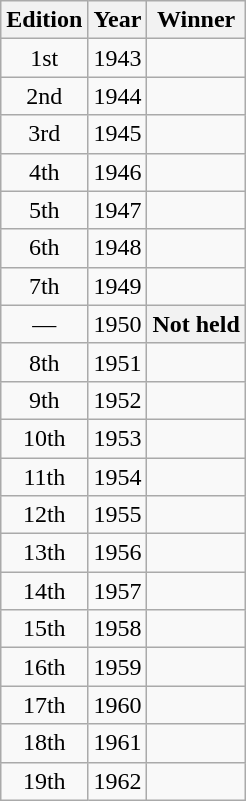<table class="wikitable" style="text-align:center">
<tr>
<th>Edition</th>
<th>Year</th>
<th>Winner</th>
</tr>
<tr>
<td>1st</td>
<td>1943</td>
<td align=left></td>
</tr>
<tr>
<td>2nd</td>
<td>1944</td>
<td align=left></td>
</tr>
<tr>
<td>3rd</td>
<td>1945</td>
<td align=left></td>
</tr>
<tr>
<td>4th</td>
<td>1946</td>
<td align=left></td>
</tr>
<tr>
<td>5th</td>
<td>1947</td>
<td align=left></td>
</tr>
<tr>
<td>6th</td>
<td>1948</td>
<td align=left></td>
</tr>
<tr>
<td>7th</td>
<td>1949</td>
<td align=left></td>
</tr>
<tr>
<td>—</td>
<td>1950</td>
<th>Not held</th>
</tr>
<tr>
<td>8th</td>
<td>1951</td>
<td align=left></td>
</tr>
<tr>
<td>9th</td>
<td>1952</td>
<td align=left></td>
</tr>
<tr>
<td>10th</td>
<td>1953</td>
<td align=left></td>
</tr>
<tr>
<td>11th</td>
<td>1954</td>
<td align=left></td>
</tr>
<tr>
<td>12th</td>
<td>1955</td>
<td align=left></td>
</tr>
<tr>
<td>13th</td>
<td>1956</td>
<td align=left></td>
</tr>
<tr>
<td>14th</td>
<td>1957</td>
<td align=left></td>
</tr>
<tr>
<td>15th</td>
<td>1958</td>
<td align=left></td>
</tr>
<tr>
<td>16th</td>
<td>1959</td>
<td align=left></td>
</tr>
<tr>
<td>17th</td>
<td>1960</td>
<td align=left></td>
</tr>
<tr>
<td>18th</td>
<td>1961</td>
<td align=left></td>
</tr>
<tr>
<td>19th</td>
<td>1962</td>
<td align=left></td>
</tr>
</table>
